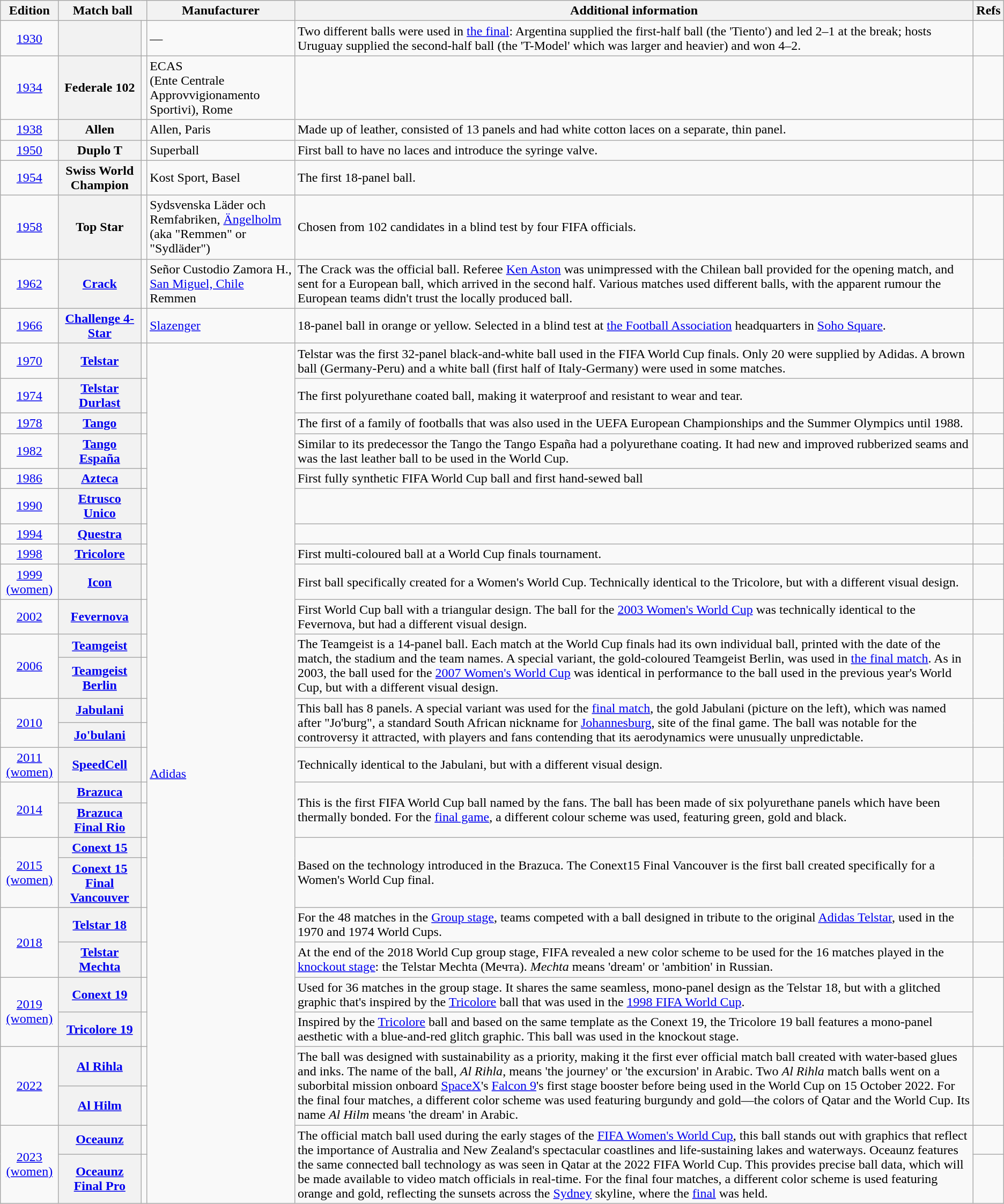<table class="wikitable">
<tr>
<th>Edition</th>
<th colspan=2>Match ball</th>
<th>Manufacturer</th>
<th>Additional information</th>
<th>Refs</th>
</tr>
<tr>
<td align=center><a href='#'>1930</a></td>
<th scope=row></th>
<td></td>
<td>—</td>
<td>Two different balls were used in <a href='#'>the final</a>: Argentina supplied the first-half ball (the 'Tiento') and led 2–1 at the break; hosts Uruguay supplied the second-half ball (the 'T-Model' which was larger and heavier) and won 4–2.</td>
<td></td>
</tr>
<tr>
<td align=center><a href='#'>1934</a></td>
<th scope=row>Federale 102</th>
<td></td>
<td>ECAS<br>(Ente Centrale Approvvigionamento Sportivi), Rome</td>
<td></td>
<td></td>
</tr>
<tr>
<td align=center><a href='#'>1938</a></td>
<th scope=row>Allen</th>
<td></td>
<td>Allen, Paris</td>
<td>Made up of leather, consisted of 13 panels and had white cotton laces on a separate, thin panel.</td>
<td></td>
</tr>
<tr>
<td align=center><a href='#'>1950</a></td>
<th scope=row>Duplo T</th>
<td></td>
<td>Superball</td>
<td>First ball to have no laces and introduce the syringe valve.</td>
<td></td>
</tr>
<tr>
<td align=center><a href='#'>1954</a></td>
<th scope=row>Swiss World Champion</th>
<td></td>
<td>Kost Sport, Basel</td>
<td>The first 18-panel ball.</td>
<td></td>
</tr>
<tr>
<td align=center><a href='#'>1958</a></td>
<th scope=row>Top Star</th>
<td></td>
<td>Sydsvenska Läder och Remfabriken, <a href='#'>Ängelholm</a><br>(aka "Remmen" or "Sydläder")</td>
<td>Chosen from 102 candidates in a blind test by four FIFA officials.</td>
<td></td>
</tr>
<tr>
<td align=center><a href='#'>1962</a></td>
<th scope=row><a href='#'>Crack</a></th>
<td></td>
<td>Señor Custodio Zamora H.,<br><a href='#'>San Miguel, Chile</a> Remmen</td>
<td>The Crack was the official ball. Referee <a href='#'>Ken Aston</a> was unimpressed with the Chilean ball provided for the opening match, and sent for a European ball, which arrived in the second half. Various matches used different balls, with the apparent rumour the European teams didn't trust the locally produced ball.</td>
<td></td>
</tr>
<tr>
<td align=center><a href='#'>1966</a></td>
<th scope=row><a href='#'>Challenge 4-Star</a></th>
<td></td>
<td><a href='#'>Slazenger</a></td>
<td>18-panel ball in orange or yellow. Selected in a blind test at <a href='#'>the Football Association</a> headquarters in <a href='#'>Soho Square</a>.</td>
<td></td>
</tr>
<tr>
<td align=center><a href='#'>1970</a></td>
<th scope=row><a href='#'>Telstar</a></th>
<td></td>
<td rowspan="27"><a href='#'>Adidas</a></td>
<td>Telstar was the first 32-panel black-and-white ball used in the FIFA World Cup finals. Only 20 were supplied by Adidas. A brown ball (Germany-Peru) and a white ball (first half of Italy-Germany) were used in some matches.</td>
<td></td>
</tr>
<tr>
<td align=center><a href='#'>1974</a></td>
<th scope=row><a href='#'>Telstar Durlast</a></th>
<td></td>
<td>The first polyurethane coated ball, making it waterproof and resistant to wear and tear.</td>
<td></td>
</tr>
<tr>
<td align=center><a href='#'>1978</a></td>
<th scope=row><a href='#'>Tango</a></th>
<td></td>
<td>The first of a family of footballs that was also used in the UEFA European Championships and the Summer Olympics until 1988.</td>
<td></td>
</tr>
<tr>
<td align=center><a href='#'>1982</a></td>
<th scope=row><a href='#'>Tango España</a></th>
<td></td>
<td>Similar to its predecessor the Tango the Tango España had a polyurethane coating. It had new and improved rubberized seams and was the last leather ball to be used in the World Cup.</td>
<td></td>
</tr>
<tr>
<td align=center><a href='#'>1986</a></td>
<th scope=row><a href='#'>Azteca</a></th>
<td></td>
<td>First fully synthetic FIFA World Cup ball and first hand-sewed ball</td>
<td></td>
</tr>
<tr>
<td align=center><a href='#'>1990</a></td>
<th scope=row><a href='#'>Etrusco Unico</a></th>
<td></td>
<td></td>
<td></td>
</tr>
<tr>
<td align=center><a href='#'>1994</a></td>
<th scope=row><a href='#'>Questra</a></th>
<td></td>
<td></td>
<td></td>
</tr>
<tr>
<td align=center><a href='#'>1998</a></td>
<th scope=row><a href='#'>Tricolore</a></th>
<td></td>
<td>First multi-coloured ball at a World Cup finals tournament.</td>
<td></td>
</tr>
<tr>
<td align=center><a href='#'>1999 (women)</a></td>
<th scope=row><a href='#'>Icon</a></th>
<td></td>
<td>First ball specifically created for a Women's World Cup. Technically identical to the Tricolore, but with a different visual design.</td>
<td></td>
</tr>
<tr>
<td align=center><a href='#'>2002</a></td>
<th scope=row><a href='#'>Fevernova</a></th>
<td></td>
<td>First World Cup ball with a triangular design. The ball for the <a href='#'>2003 Women's World Cup</a> was technically identical to the Fevernova, but had a different visual design.</td>
<td></td>
</tr>
<tr>
<td rowspan="2" align=center><a href='#'>2006</a></td>
<th scope=row><a href='#'>Teamgeist</a></th>
<td></td>
<td rowspan="2">The Teamgeist is a 14-panel ball. Each match at the World Cup finals had its own individual ball, printed with the date of the match, the stadium and the team names. A special variant, the gold-coloured Teamgeist Berlin, was used in <a href='#'>the final match</a>. As in 2003, the ball used for the <a href='#'>2007 Women's World Cup</a> was identical in performance to the ball used in the previous year's World Cup, but with a different visual design.</td>
<td rowspan="2"></td>
</tr>
<tr>
<th scope=row><a href='#'>Teamgeist Berlin</a></th>
<td></td>
</tr>
<tr>
<td rowspan="2" align=center><a href='#'>2010</a></td>
<th scope=row><a href='#'>Jabulani</a></th>
<td></td>
<td rowspan="2">This ball has 8 panels. A special variant was used for the <a href='#'>final match</a>, the gold Jabulani (picture on the left), which was named after "Jo'burg", a standard South African nickname for <a href='#'>Johannesburg</a>, site of the final game. The ball was notable for the controversy it attracted, with players and fans contending that its aerodynamics were unusually unpredictable.</td>
<td rowspan="2"></td>
</tr>
<tr>
<th scope=row><a href='#'>Jo'bulani</a></th>
<td></td>
</tr>
<tr>
<td align=center><a href='#'>2011 (women)</a></td>
<th scope=row><a href='#'>SpeedCell</a></th>
<td></td>
<td>Technically identical to the Jabulani, but with a different visual design.</td>
<td></td>
</tr>
<tr>
<td rowspan="2" align=center><a href='#'>2014</a></td>
<th scope=row><a href='#'>Brazuca</a></th>
<td></td>
<td rowspan="2">This is the first FIFA World Cup ball named by the fans. The ball has been made of six polyurethane panels which have been thermally bonded. For the <a href='#'>final game</a>, a different colour scheme was used, featuring green, gold and black.</td>
<td rowspan="2"></td>
</tr>
<tr>
<th scope=row><a href='#'>Brazuca Final Rio</a></th>
<td></td>
</tr>
<tr>
<td rowspan="2" align=center><a href='#'>2015 (women)</a></td>
<th scope=row><a href='#'>Conext 15</a></th>
<td></td>
<td rowspan="2">Based on the technology introduced in the Brazuca. The Conext15 Final Vancouver is the first ball created specifically for a Women's World Cup final.</td>
<td rowspan="2"></td>
</tr>
<tr>
<th scope=row><a href='#'>Conext 15 Final Vancouver</a></th>
<td></td>
</tr>
<tr>
<td rowspan="2" align=center><a href='#'>2018</a></td>
<th scope=row><a href='#'>Telstar 18</a></th>
<td></td>
<td>For the 48 matches in the <a href='#'>Group stage</a>, teams competed with a ball designed in tribute to the original <a href='#'>Adidas Telstar</a>, used in the 1970 and 1974 World Cups.</td>
<td></td>
</tr>
<tr>
<th scope=row><a href='#'>Telstar Mechta</a></th>
<td></td>
<td>At the end of the 2018 World Cup group stage, FIFA revealed a new color scheme to be used for the 16 matches played in the <a href='#'>knockout stage</a>: the Telstar Mechta (Мечта). <em>Mechta</em> means 'dream' or 'ambition' in Russian.</td>
<td></td>
</tr>
<tr>
<td rowspan="2" align=center><a href='#'>2019 (women)</a></td>
<th scope=row><a href='#'>Conext 19</a></th>
<td></td>
<td>Used for 36 matches in the group stage. It shares the same seamless, mono-panel design as the Telstar 18, but with a glitched graphic that's inspired by the <a href='#'>Tricolore</a> ball that was used in the <a href='#'>1998 FIFA World Cup</a>.</td>
<td rowspan="2"></td>
</tr>
<tr>
<th scope=row><a href='#'>Tricolore 19</a></th>
<td></td>
<td>Inspired by the <a href='#'>Tricolore</a> ball and based on the same template as the Conext 19, the Tricolore 19 ball features a mono-panel aesthetic with a blue-and-red glitch graphic. This ball was used in the knockout stage.</td>
</tr>
<tr>
<td rowspan="2" align=center><a href='#'>2022</a></td>
<th scope=row><a href='#'>Al Rihla</a></th>
<td></td>
<td rowspan="2">The ball was designed with sustainability as a priority, making it the first ever official match ball created with water-based glues and inks. The name of the ball, <em>Al Rihla</em>, means 'the journey' or 'the excursion' in Arabic. Two <em>Al Rihla</em> match balls went on a suborbital mission onboard <a href='#'>SpaceX</a>'s <a href='#'>Falcon 9</a>'s first stage booster before being used in the World Cup on 15 October 2022. For the final four matches, a different color scheme was used featuring burgundy and gold—the colors of Qatar and the World Cup. Its name <em>Al Hilm</em> means 'the dream' in Arabic.</td>
<td rowspan="2"></td>
</tr>
<tr>
<th scope=row><a href='#'>Al Hilm</a></th>
<td></td>
</tr>
<tr>
<td rowspan="2" align=center><a href='#'>2023 (women)</a></td>
<th scope=row><a href='#'>Oceaunz</a></th>
<td></td>
<td rowspan="2">The official match ball used during the early stages of the <a href='#'>FIFA Women's World Cup</a>, this ball stands out with graphics that reflect the importance of Australia and New Zealand's spectacular coastlines and life-sustaining lakes and waterways. Oceaunz features the same connected ball technology as was seen in Qatar at the 2022 FIFA World Cup. This provides precise ball data, which will be made available to video match officials in real-time. For the final four matches, a different color scheme is used featuring orange and gold, reflecting the sunsets across the <a href='#'>Sydney</a> skyline, where the <a href='#'>final</a> was held.</td>
<td></td>
</tr>
<tr>
<th scope=row><a href='#'>Oceaunz Final Pro</a></th>
<td></td>
<td></td>
</tr>
</table>
